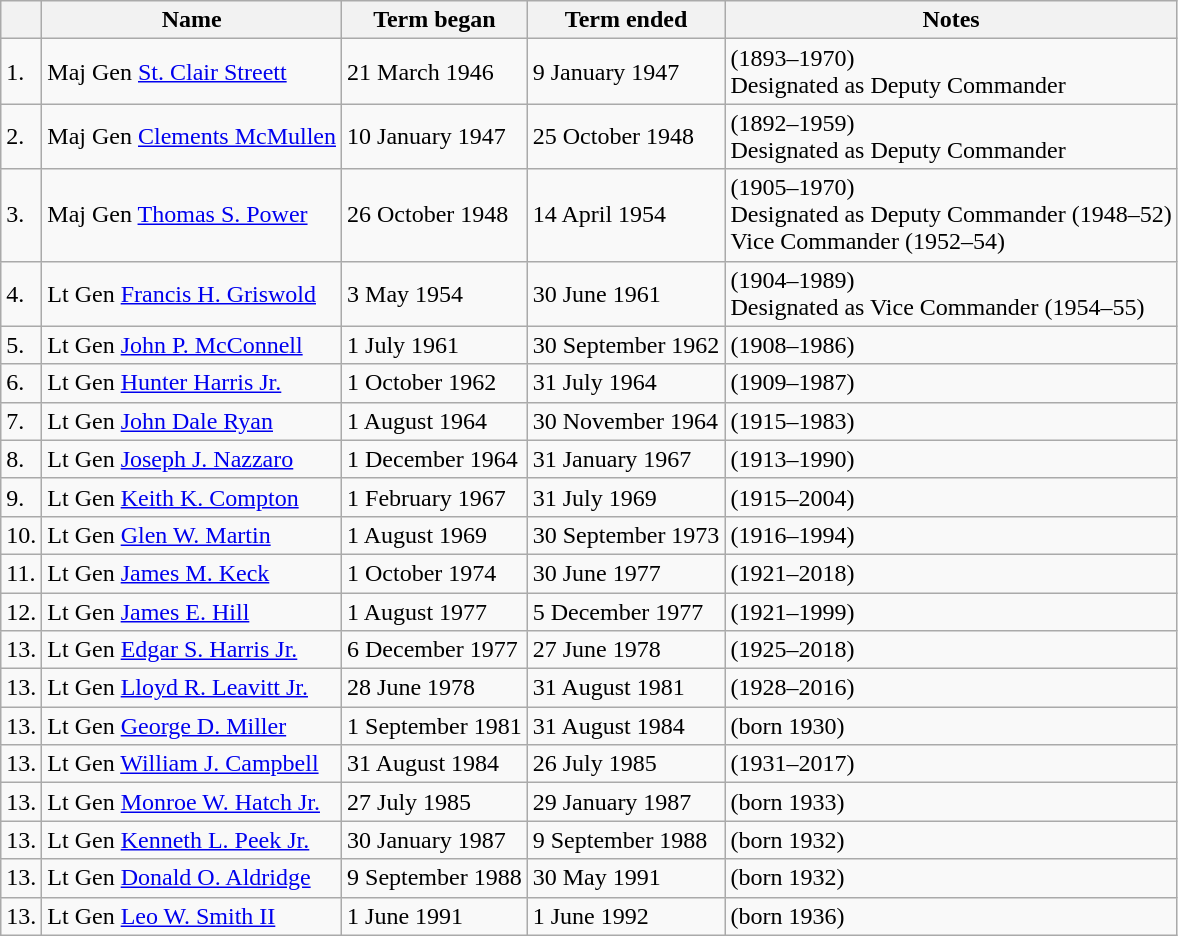<table class="wikitable">
<tr>
<th></th>
<th>Name</th>
<th>Term began</th>
<th>Term ended</th>
<th>Notes</th>
</tr>
<tr>
<td>1.</td>
<td>Maj Gen <a href='#'>St. Clair Streett</a></td>
<td>21 March 1946</td>
<td>9 January 1947</td>
<td>(1893–1970)<br>Designated as Deputy Commander</td>
</tr>
<tr>
<td>2.</td>
<td>Maj Gen <a href='#'>Clements McMullen</a></td>
<td>10 January 1947</td>
<td>25 October 1948</td>
<td>(1892–1959)<br>Designated as Deputy Commander</td>
</tr>
<tr>
<td>3.</td>
<td>Maj Gen <a href='#'>Thomas S. Power</a></td>
<td>26 October 1948</td>
<td>14 April 1954</td>
<td>(1905–1970)<br>Designated as Deputy Commander (1948–52)<br>Vice Commander (1952–54)</td>
</tr>
<tr>
<td>4.</td>
<td>Lt Gen <a href='#'>Francis H. Griswold</a></td>
<td>3 May 1954</td>
<td>30 June 1961</td>
<td>(1904–1989)<br>Designated as Vice Commander (1954–55)</td>
</tr>
<tr>
<td>5.</td>
<td>Lt Gen <a href='#'>John P. McConnell</a></td>
<td>1 July 1961</td>
<td>30 September 1962</td>
<td>(1908–1986)</td>
</tr>
<tr>
<td>6.</td>
<td>Lt Gen <a href='#'>Hunter Harris Jr.</a></td>
<td>1 October 1962</td>
<td>31 July 1964</td>
<td>(1909–1987)</td>
</tr>
<tr>
<td>7.</td>
<td>Lt Gen <a href='#'>John Dale Ryan</a></td>
<td>1 August 1964</td>
<td>30 November 1964</td>
<td>(1915–1983)</td>
</tr>
<tr>
<td>8.</td>
<td>Lt Gen <a href='#'>Joseph J. Nazzaro</a></td>
<td>1 December 1964</td>
<td>31 January 1967</td>
<td>(1913–1990)</td>
</tr>
<tr>
<td>9.</td>
<td>Lt Gen <a href='#'>Keith K. Compton</a></td>
<td>1 February 1967</td>
<td>31 July 1969</td>
<td>(1915–2004)</td>
</tr>
<tr>
<td>10.</td>
<td>Lt Gen <a href='#'>Glen W. Martin</a></td>
<td>1 August 1969</td>
<td>30 September 1973</td>
<td>(1916–1994)</td>
</tr>
<tr>
<td>11.</td>
<td>Lt Gen <a href='#'>James M. Keck</a></td>
<td>1 October 1974</td>
<td>30 June 1977</td>
<td>(1921–2018)</td>
</tr>
<tr>
<td>12.</td>
<td>Lt Gen <a href='#'>James E. Hill</a></td>
<td>1 August 1977</td>
<td>5 December 1977</td>
<td>(1921–1999)</td>
</tr>
<tr>
<td>13.</td>
<td>Lt Gen <a href='#'>Edgar S. Harris Jr.</a></td>
<td>6 December 1977</td>
<td>27 June 1978</td>
<td>(1925–2018)</td>
</tr>
<tr>
<td>13.</td>
<td>Lt Gen <a href='#'>Lloyd R. Leavitt Jr.</a></td>
<td>28 June 1978</td>
<td>31 August 1981</td>
<td>(1928–2016)</td>
</tr>
<tr>
<td>13.</td>
<td>Lt Gen <a href='#'>George D. Miller</a></td>
<td>1 September 1981</td>
<td>31 August 1984</td>
<td>(born 1930)</td>
</tr>
<tr>
<td>13.</td>
<td>Lt Gen <a href='#'>William J. Campbell</a></td>
<td>31 August 1984</td>
<td>26 July 1985</td>
<td>(1931–2017)</td>
</tr>
<tr>
<td>13.</td>
<td>Lt Gen <a href='#'>Monroe W. Hatch Jr.</a></td>
<td>27 July 1985</td>
<td>29 January 1987</td>
<td>(born 1933)</td>
</tr>
<tr>
<td>13.</td>
<td>Lt Gen <a href='#'>Kenneth L. Peek Jr.</a></td>
<td>30 January 1987</td>
<td>9 September 1988</td>
<td>(born 1932)</td>
</tr>
<tr>
<td>13.</td>
<td>Lt Gen <a href='#'>Donald O. Aldridge</a></td>
<td>9 September 1988</td>
<td>30 May 1991</td>
<td>(born 1932)</td>
</tr>
<tr>
<td>13.</td>
<td>Lt Gen <a href='#'>Leo W. Smith II</a></td>
<td>1 June 1991</td>
<td>1 June 1992</td>
<td>(born 1936)</td>
</tr>
</table>
